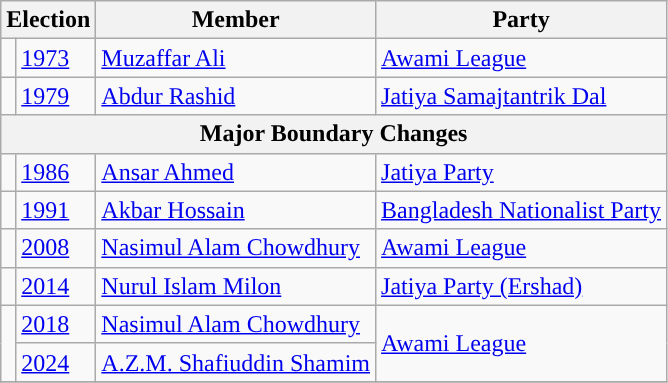<table class="wikitable">
<tr>
<th colspan="2">Election</th>
<th>Member</th>
<th>Party</th>
</tr>
<tr>
<td style="background-color:"></td>
<td><a href='#'>1973</a></td>
<td><a href='#'>Muzaffar Ali</a></td>
<td><a href='#'>Awami League</a></td>
</tr>
<tr>
<td style="background-color:"></td>
<td><a href='#'>1979</a></td>
<td><a href='#'>Abdur Rashid</a></td>
<td><a href='#'>Jatiya Samajtantrik Dal</a></td>
</tr>
<tr>
<th colspan="4">Major Boundary Changes</th>
</tr>
<tr>
<td style="background-color:"></td>
<td><a href='#'>1986</a></td>
<td><a href='#'>Ansar Ahmed</a></td>
<td><a href='#'>Jatiya Party</a></td>
</tr>
<tr>
<td style="background-color:"></td>
<td><a href='#'>1991</a></td>
<td><a href='#'>Akbar Hossain</a></td>
<td><a href='#'>Bangladesh Nationalist Party</a></td>
</tr>
<tr>
<td style="background-color:"></td>
<td><a href='#'>2008</a></td>
<td><a href='#'>Nasimul Alam Chowdhury</a></td>
<td><a href='#'>Awami League</a></td>
</tr>
<tr>
<td style="background-color:"></td>
<td><a href='#'>2014</a></td>
<td><a href='#'>Nurul Islam Milon</a></td>
<td><a href='#'>Jatiya Party (Ershad)</a></td>
</tr>
<tr>
<td rowspan="2" style="background-color:"></td>
<td><a href='#'>2018</a></td>
<td><a href='#'>Nasimul Alam Chowdhury</a></td>
<td rowspan="2"><a href='#'>Awami League</a></td>
</tr>
<tr>
<td><a href='#'>2024</a></td>
<td><a href='#'>A.Z.M. Shafiuddin Shamim</a></td>
</tr>
<tr>
</tr>
</table>
